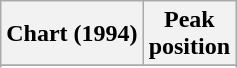<table class="wikitable sortable">
<tr>
<th align="left">Chart (1994)</th>
<th align="center">Peak<br>position</th>
</tr>
<tr>
</tr>
<tr>
</tr>
</table>
